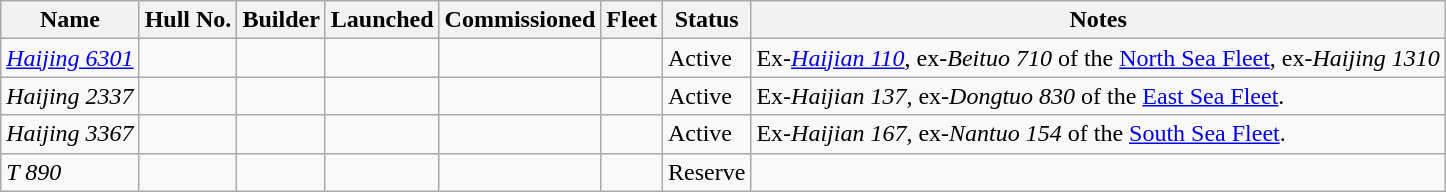<table class="wikitable">
<tr>
<th>Name</th>
<th>Hull No.</th>
<th>Builder</th>
<th>Launched</th>
<th>Commissioned</th>
<th>Fleet</th>
<th>Status</th>
<th>Notes</th>
</tr>
<tr>
<td><em><a href='#'>Haijing 6301</a></em></td>
<td></td>
<td></td>
<td></td>
<td></td>
<td></td>
<td>Active</td>
<td>Ex-<em><a href='#'>Haijian 110</a></em>, ex-<em>Beituo 710</em> of the <a href='#'>North Sea Fleet</a>, ex-<em>Haijing 1310</em></td>
</tr>
<tr>
<td><em>Haijing 2337</em></td>
<td></td>
<td></td>
<td></td>
<td></td>
<td></td>
<td>Active</td>
<td>Ex-<em>Haijian 137</em>, ex-<em>Dongtuo 830</em> of the <a href='#'>East Sea Fleet</a>.</td>
</tr>
<tr>
<td><em>Haijing 3367</em></td>
<td></td>
<td></td>
<td></td>
<td></td>
<td></td>
<td>Active</td>
<td>Ex-<em>Haijian 167</em>, ex-<em>Nantuo 154</em> of the <a href='#'>South Sea Fleet</a>.</td>
</tr>
<tr>
<td><em>T 890</em></td>
<td></td>
<td></td>
<td></td>
<td></td>
<td></td>
<td>Reserve</td>
<td></td>
</tr>
</table>
